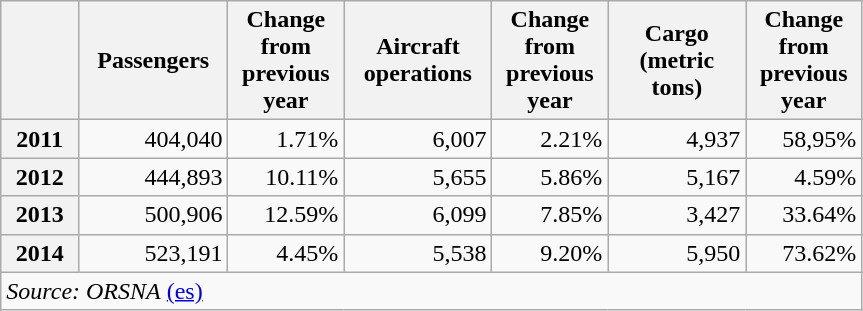<table class="wikitable" style="text-align:right; width:575px">
<tr>
<th style="width:50px"></th>
<th style="width:100px">Passengers</th>
<th style="width:75px">Change from previous year</th>
<th style="width:100px">Aircraft operations</th>
<th style="width:75px">Change from previous year</th>
<th style="width:100px">Cargo<br>(metric tons)</th>
<th style="width:75px">Change from previous year</th>
</tr>
<tr>
<th>2011</th>
<td>404,040</td>
<td> 1.71%</td>
<td>6,007</td>
<td> 2.21%</td>
<td>4,937</td>
<td> 58,95%</td>
</tr>
<tr>
<th>2012</th>
<td>444,893</td>
<td> 10.11%</td>
<td>5,655</td>
<td> 5.86%</td>
<td>5,167</td>
<td> 4.59%</td>
</tr>
<tr>
<th>2013</th>
<td>500,906</td>
<td> 12.59%</td>
<td>6,099</td>
<td> 7.85%</td>
<td>3,427</td>
<td> 33.64%</td>
</tr>
<tr>
<th>2014</th>
<td>523,191</td>
<td> 4.45%</td>
<td>5,538</td>
<td> 9.20%</td>
<td>5,950</td>
<td> 73.62%</td>
</tr>
<tr>
<td colspan="7" style="text-align:left;"><em>Source: ORSNA</em> <a href='#'>(es)</a></td>
</tr>
</table>
